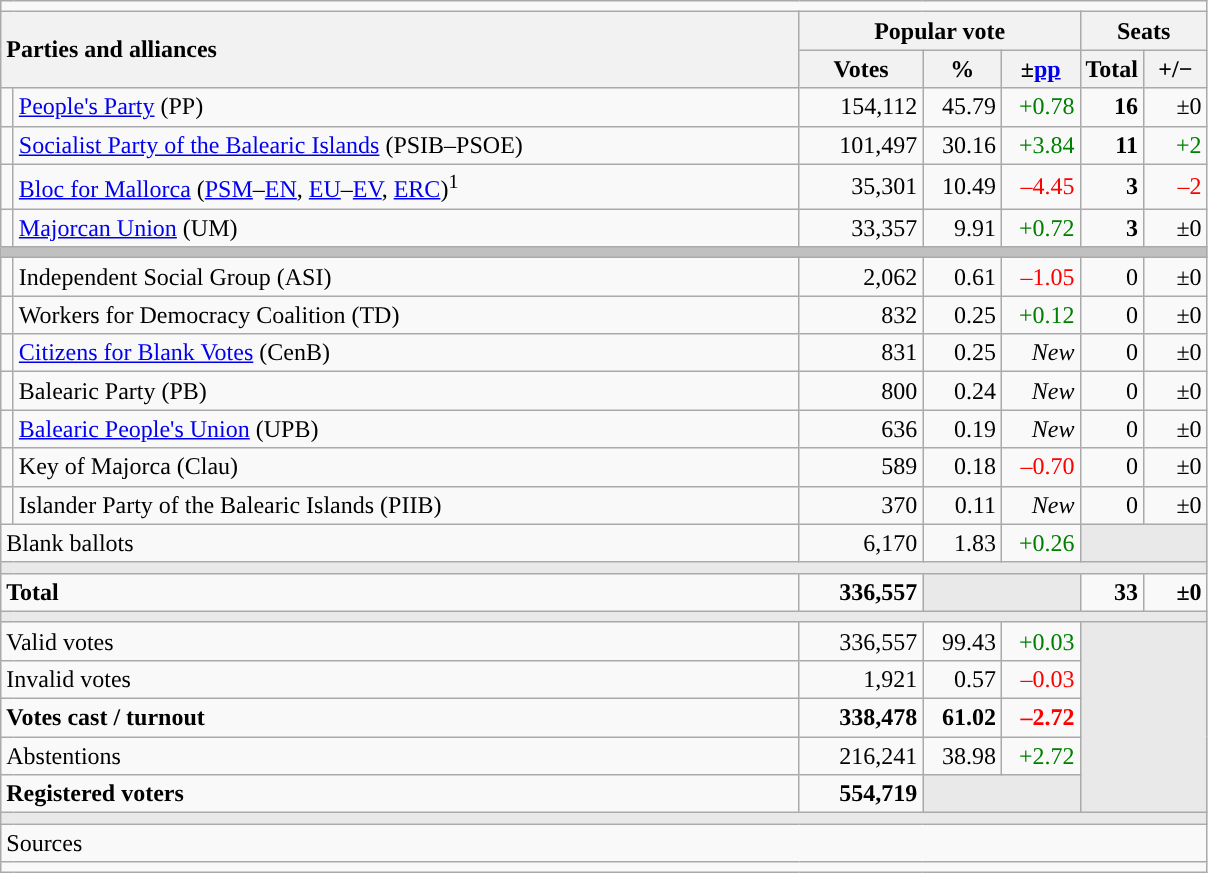<table class="wikitable" style="text-align:right;">
<tr>
<td colspan="7"></td>
</tr>
<tr>
<th style="text-align:left;" rowspan="2" colspan="2" width="525">Parties and alliances</th>
<th colspan="3">Popular vote</th>
<th colspan="2">Seats</th>
</tr>
<tr>
<th width="75">Votes</th>
<th width="45">%</th>
<th width="45">±<a href='#'>pp</a></th>
<th width="35">Total</th>
<th width="35">+/−</th>
</tr>
<tr>
<td width="1" style="color:inherit;background:"></td>
<td align="left"><a href='#'>People's Party</a> (PP)</td>
<td>154,112</td>
<td>45.79</td>
<td style="color:green;">+0.78</td>
<td><strong>16</strong></td>
<td>±0</td>
</tr>
<tr>
<td style="color:inherit;background:"></td>
<td align="left"><a href='#'>Socialist Party of the Balearic Islands</a> (PSIB–PSOE)</td>
<td>101,497</td>
<td>30.16</td>
<td style="color:green;">+3.84</td>
<td><strong>11</strong></td>
<td style="color:green;">+2</td>
</tr>
<tr>
<td style="color:inherit;background:"></td>
<td align="left"><a href='#'>Bloc for Mallorca</a> (<a href='#'>PSM</a>–<a href='#'>EN</a>, <a href='#'>EU</a>–<a href='#'>EV</a>, <a href='#'>ERC</a>)<sup>1</sup></td>
<td>35,301</td>
<td>10.49</td>
<td style="color:red;">–4.45</td>
<td><strong>3</strong></td>
<td style="color:red;">–2</td>
</tr>
<tr>
<td style="color:inherit;background:"></td>
<td align="left"><a href='#'>Majorcan Union</a> (UM)</td>
<td>33,357</td>
<td>9.91</td>
<td style="color:green;">+0.72</td>
<td><strong>3</strong></td>
<td>±0</td>
</tr>
<tr>
<td colspan="7" bgcolor="#C0C0C0"></td>
</tr>
<tr>
<td style="color:inherit;background:"></td>
<td align="left">Independent Social Group (ASI)</td>
<td>2,062</td>
<td>0.61</td>
<td style="color:red;">–1.05</td>
<td>0</td>
<td>±0</td>
</tr>
<tr>
<td style="color:inherit;background:"></td>
<td align="left">Workers for Democracy Coalition (TD)</td>
<td>832</td>
<td>0.25</td>
<td style="color:green;">+0.12</td>
<td>0</td>
<td>±0</td>
</tr>
<tr>
<td style="color:inherit;background:"></td>
<td align="left"><a href='#'>Citizens for Blank Votes</a> (CenB)</td>
<td>831</td>
<td>0.25</td>
<td><em>New</em></td>
<td>0</td>
<td>±0</td>
</tr>
<tr>
<td style="color:inherit;background:"></td>
<td align="left">Balearic Party (PB)</td>
<td>800</td>
<td>0.24</td>
<td><em>New</em></td>
<td>0</td>
<td>±0</td>
</tr>
<tr>
<td style="color:inherit;background:"></td>
<td align="left"><a href='#'>Balearic People's Union</a> (UPB)</td>
<td>636</td>
<td>0.19</td>
<td><em>New</em></td>
<td>0</td>
<td>±0</td>
</tr>
<tr>
<td style="color:inherit;background:"></td>
<td align="left">Key of Majorca (Clau)</td>
<td>589</td>
<td>0.18</td>
<td style="color:red;">–0.70</td>
<td>0</td>
<td>±0</td>
</tr>
<tr>
<td style="color:inherit;background:"></td>
<td align="left">Islander Party of the Balearic Islands (PIIB)</td>
<td>370</td>
<td>0.11</td>
<td><em>New</em></td>
<td>0</td>
<td>±0</td>
</tr>
<tr>
<td align="left" colspan="2">Blank ballots</td>
<td>6,170</td>
<td>1.83</td>
<td style="color:green;">+0.26</td>
<td bgcolor="#E9E9E9" colspan="2"></td>
</tr>
<tr>
<td colspan="7" bgcolor="#E9E9E9"></td>
</tr>
<tr style="font-weight:bold;">
<td align="left" colspan="2">Total</td>
<td>336,557</td>
<td bgcolor="#E9E9E9" colspan="2"></td>
<td>33</td>
<td>±0</td>
</tr>
<tr>
<td colspan="7" bgcolor="#E9E9E9"></td>
</tr>
<tr>
<td align="left" colspan="2">Valid votes</td>
<td>336,557</td>
<td>99.43</td>
<td style="color:green;">+0.03</td>
<td bgcolor="#E9E9E9" colspan="2" rowspan="5"></td>
</tr>
<tr>
<td align="left" colspan="2">Invalid votes</td>
<td>1,921</td>
<td>0.57</td>
<td style="color:red;">–0.03</td>
</tr>
<tr style="font-weight:bold;">
<td align="left" colspan="2">Votes cast / turnout</td>
<td>338,478</td>
<td>61.02</td>
<td style="color:red;">–2.72</td>
</tr>
<tr>
<td align="left" colspan="2">Abstentions</td>
<td>216,241</td>
<td>38.98</td>
<td style="color:green;">+2.72</td>
</tr>
<tr style="font-weight:bold;">
<td align="left" colspan="2">Registered voters</td>
<td>554,719</td>
<td bgcolor="#E9E9E9" colspan="2"></td>
</tr>
<tr>
<td colspan="7" bgcolor="#E9E9E9"></td>
</tr>
<tr>
<td align="left" colspan="7">Sources</td>
</tr>
<tr>
<td colspan="7" style="text-align:left; max-width:790px;"></td>
</tr>
</table>
